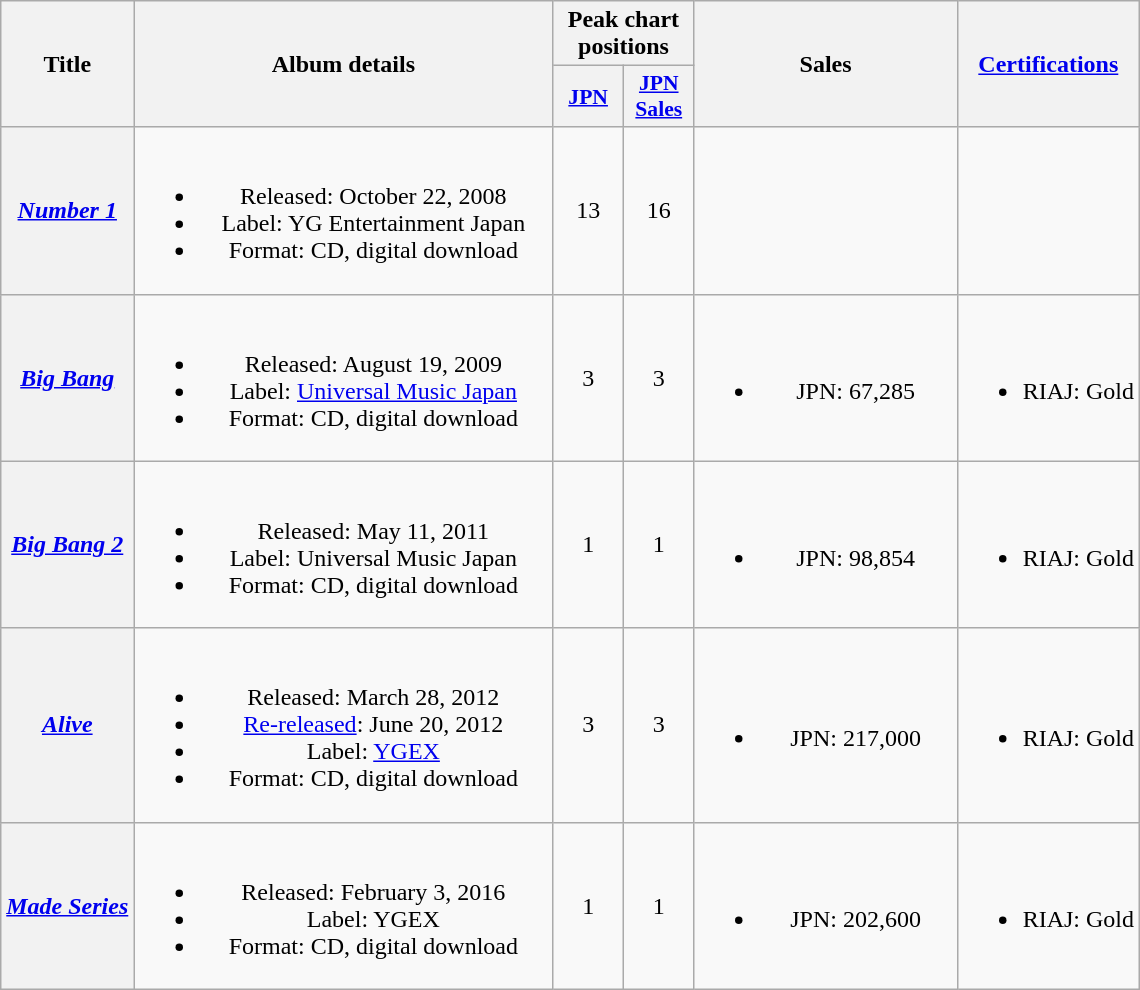<table class="wikitable plainrowheaders" style="text-align:center;">
<tr>
<th scope="col" rowspan="2">Title</th>
<th scope="col" rowspan="2" style="width:17em;">Album details</th>
<th scope="col" colspan="2">Peak chart positions</th>
<th scope="col" rowspan="2" style="width:10.5em;">Sales</th>
<th scope="col" rowspan="2"><a href='#'>Certifications</a></th>
</tr>
<tr>
<th scope="col" style="width:2.8em;font-size:90%;"><a href='#'>JPN</a><br></th>
<th scope="col" style="width:2.8em;font-size:90%;"><a href='#'>JPN Sales</a><br></th>
</tr>
<tr>
<th scope="row"><em><a href='#'>Number 1</a></em></th>
<td><br><ul><li>Released: October 22, 2008</li><li>Label: YG Entertainment Japan</li><li>Format: CD, digital download</li></ul></td>
<td>13</td>
<td>16</td>
<td></td>
<td></td>
</tr>
<tr>
<th scope="row"><em><a href='#'>Big Bang</a></em></th>
<td><br><ul><li>Released: August 19, 2009</li><li>Label: <a href='#'>Universal Music Japan</a></li><li>Format: CD, digital download</li></ul></td>
<td>3</td>
<td>3</td>
<td><br><ul><li>JPN: 67,285</li></ul></td>
<td><br><ul><li>RIAJ: Gold</li></ul></td>
</tr>
<tr>
<th scope="row"><em><a href='#'>Big Bang 2</a></em></th>
<td><br><ul><li>Released: May 11, 2011</li><li>Label: Universal Music Japan</li><li>Format: CD, digital download</li></ul></td>
<td>1</td>
<td>1</td>
<td><br><ul><li>JPN: 98,854</li></ul></td>
<td><br><ul><li>RIAJ: Gold</li></ul></td>
</tr>
<tr>
<th scope="row"><em><a href='#'>Alive</a></em></th>
<td><br><ul><li>Released: March 28, 2012</li><li><a href='#'>Re-released</a>: June 20, 2012</li><li>Label: <a href='#'>YGEX</a></li><li>Format: CD, digital download</li></ul></td>
<td>3</td>
<td>3</td>
<td><br><ul><li>JPN: 217,000</li></ul></td>
<td><br><ul><li>RIAJ: Gold</li></ul></td>
</tr>
<tr>
<th scope="row"><em><a href='#'>Made Series</a></em></th>
<td><br><ul><li>Released: February 3, 2016</li><li>Label: YGEX</li><li>Format: CD, digital download</li></ul></td>
<td>1</td>
<td>1</td>
<td><br><ul><li>JPN: 202,600</li></ul></td>
<td><br><ul><li>RIAJ: Gold</li></ul></td>
</tr>
</table>
